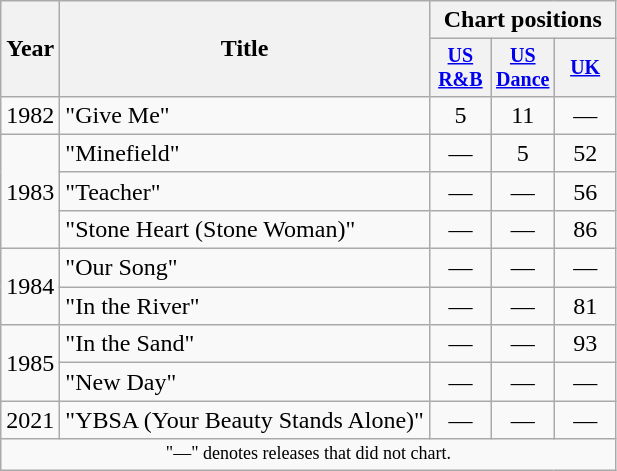<table class="wikitable" style="text-align:center;">
<tr>
<th rowspan="2">Year</th>
<th rowspan="2">Title</th>
<th colspan="3">Chart positions</th>
</tr>
<tr style="font-size:smaller;">
<th width="35"><a href='#'>US<br>R&B</a><br></th>
<th width="35"><a href='#'>US<br>Dance</a><br></th>
<th width="35"><a href='#'>UK</a><br></th>
</tr>
<tr>
<td>1982</td>
<td align="left">"Give Me"</td>
<td>5</td>
<td>11</td>
<td>—</td>
</tr>
<tr>
<td rowspan="3">1983</td>
<td align="left">"Minefield"</td>
<td>—</td>
<td>5</td>
<td>52</td>
</tr>
<tr>
<td align="left">"Teacher"</td>
<td>—</td>
<td>—</td>
<td>56</td>
</tr>
<tr>
<td align="left">"Stone Heart (Stone Woman)"</td>
<td>—</td>
<td>—</td>
<td>86</td>
</tr>
<tr>
<td rowspan="2">1984</td>
<td align="left">"Our Song"</td>
<td>—</td>
<td>—</td>
<td>—</td>
</tr>
<tr>
<td align="left">"In the River"</td>
<td>—</td>
<td>—</td>
<td>81</td>
</tr>
<tr>
<td rowspan="2">1985</td>
<td align="left">"In the Sand"</td>
<td>—</td>
<td>—</td>
<td>93</td>
</tr>
<tr>
<td align="left">"New Day"</td>
<td>—</td>
<td>—</td>
<td>—</td>
</tr>
<tr>
<td>2021</td>
<td align= "left">"YBSA (Your Beauty Stands Alone)"</td>
<td>—</td>
<td>—</td>
<td>—</td>
</tr>
<tr>
<td colspan="5" style="text-align:center; font-size:9pt;">"—" denotes releases that did not chart.</td>
</tr>
</table>
